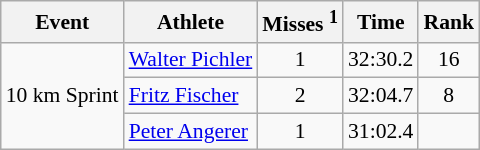<table class="wikitable" style="font-size:90%">
<tr>
<th>Event</th>
<th>Athlete</th>
<th>Misses <sup>1</sup></th>
<th>Time</th>
<th>Rank</th>
</tr>
<tr>
<td rowspan="3">10 km Sprint</td>
<td><a href='#'>Walter Pichler</a></td>
<td align="center">1</td>
<td align="center">32:30.2</td>
<td align="center">16</td>
</tr>
<tr>
<td><a href='#'>Fritz Fischer</a></td>
<td align="center">2</td>
<td align="center">32:04.7</td>
<td align="center">8</td>
</tr>
<tr>
<td><a href='#'>Peter Angerer</a></td>
<td align="center">1</td>
<td align="center">31:02.4</td>
<td align="center"></td>
</tr>
</table>
